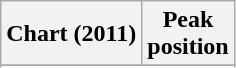<table class="wikitable plainrowheaders sortable">
<tr>
<th scope="col">Chart (2011)</th>
<th scope="col">Peak<br>position</th>
</tr>
<tr>
</tr>
<tr>
</tr>
<tr>
</tr>
<tr>
</tr>
<tr>
</tr>
</table>
